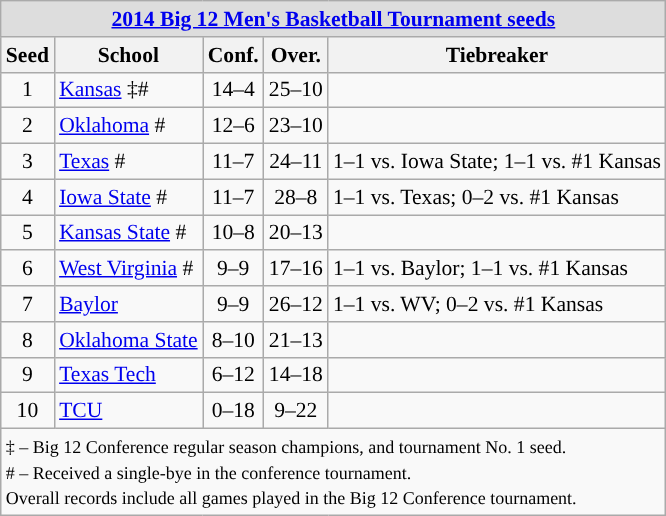<table class="wikitable" style="white-space:nowrap; font-size:90%;text-align:center">
<tr>
<td colspan="10" style="text-align:center; background:#DDDDDD; font:#000000"><strong><a href='#'>2014 Big 12 Men's Basketball Tournament seeds</a></strong></td>
</tr>
<tr bgcolor="#efefef">
<th>Seed</th>
<th>School</th>
<th>Conf.</th>
<th>Over.</th>
<th>Tiebreaker</th>
</tr>
<tr>
<td>1</td>
<td align=left><a href='#'>Kansas</a> ‡#</td>
<td>14–4</td>
<td>25–10</td>
<td></td>
</tr>
<tr>
<td>2</td>
<td align=left><a href='#'>Oklahoma</a> #</td>
<td>12–6</td>
<td>23–10</td>
<td></td>
</tr>
<tr>
<td>3</td>
<td align=left><a href='#'>Texas</a> #</td>
<td>11–7</td>
<td>24–11</td>
<td align=left>1–1 vs. Iowa State; 1–1 vs. #1 Kansas</td>
</tr>
<tr>
<td>4</td>
<td align=left><a href='#'>Iowa State</a> #</td>
<td>11–7</td>
<td>28–8</td>
<td align=left>1–1 vs. Texas; 0–2 vs. #1 Kansas</td>
</tr>
<tr>
<td>5</td>
<td align=left><a href='#'>Kansas State</a> #</td>
<td>10–8</td>
<td>20–13</td>
<td></td>
</tr>
<tr>
<td>6</td>
<td align=left><a href='#'>West Virginia</a> #</td>
<td>9–9</td>
<td>17–16</td>
<td align=left>1–1 vs. Baylor; 1–1 vs. #1 Kansas</td>
</tr>
<tr>
<td>7</td>
<td align=left><a href='#'>Baylor</a></td>
<td>9–9</td>
<td>26–12</td>
<td align=left>1–1 vs. WV; 0–2 vs. #1 Kansas</td>
</tr>
<tr>
<td>8</td>
<td align=left><a href='#'>Oklahoma State</a></td>
<td>8–10</td>
<td>21–13</td>
<td></td>
</tr>
<tr>
<td>9</td>
<td align=left><a href='#'>Texas Tech</a></td>
<td>6–12</td>
<td>14–18</td>
<td></td>
</tr>
<tr>
<td>10</td>
<td align=left><a href='#'>TCU</a></td>
<td>0–18</td>
<td>9–22</td>
<td></td>
</tr>
<tr>
<td colspan="10" style="text-align:left;"><small>‡ – Big 12 Conference regular season champions, and tournament No. 1 seed.<br># – Received a single-bye in the conference tournament.<br>Overall records include all games played in the Big 12 Conference tournament.</small></td>
</tr>
</table>
